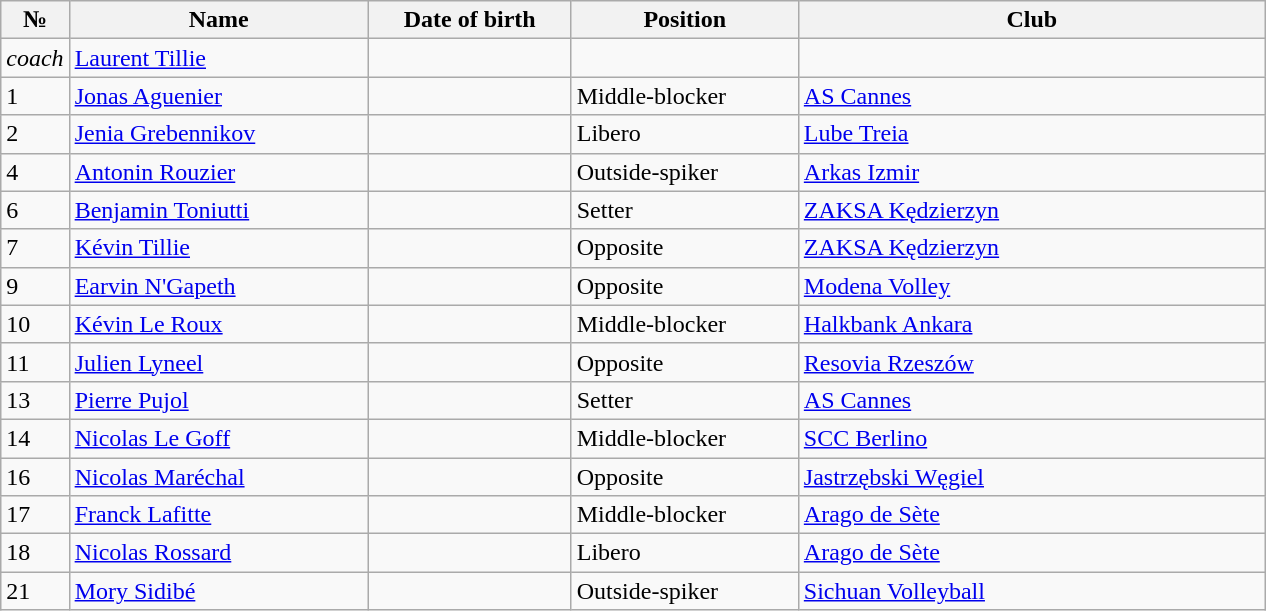<table class=wikitable sortable style=font-size:100%; text-align:center;>
<tr>
<th>№</th>
<th style=width:12em>Name</th>
<th style=width:8em>Date of birth</th>
<th style=width:9em>Position</th>
<th style=width:19em>Club</th>
</tr>
<tr>
<td><em>coach</em></td>
<td><a href='#'>Laurent Tillie</a></td>
<td></td>
<td></td>
</tr>
<tr>
<td>1</td>
<td><a href='#'>Jonas Aguenier</a></td>
<td></td>
<td>Middle-blocker</td>
<td> <a href='#'>AS Cannes</a></td>
</tr>
<tr>
<td>2</td>
<td><a href='#'>Jenia Grebennikov</a></td>
<td></td>
<td>Libero</td>
<td> <a href='#'>Lube Treia</a></td>
</tr>
<tr>
<td>4</td>
<td><a href='#'>Antonin Rouzier</a></td>
<td></td>
<td>Outside-spiker</td>
<td> <a href='#'>Arkas Izmir</a></td>
</tr>
<tr>
<td>6</td>
<td><a href='#'>Benjamin Toniutti</a></td>
<td></td>
<td>Setter</td>
<td> <a href='#'>ZAKSA Kędzierzyn</a></td>
</tr>
<tr>
<td>7</td>
<td><a href='#'>Kévin Tillie</a></td>
<td></td>
<td>Opposite</td>
<td> <a href='#'>ZAKSA Kędzierzyn</a></td>
</tr>
<tr>
<td>9</td>
<td><a href='#'>Earvin N'Gapeth</a></td>
<td></td>
<td>Opposite</td>
<td> <a href='#'>Modena Volley</a></td>
</tr>
<tr>
<td>10</td>
<td><a href='#'>Kévin Le Roux</a></td>
<td></td>
<td>Middle-blocker</td>
<td> <a href='#'>Halkbank Ankara</a></td>
</tr>
<tr>
<td>11</td>
<td><a href='#'>Julien Lyneel</a></td>
<td></td>
<td>Opposite</td>
<td> <a href='#'>Resovia Rzeszów</a></td>
</tr>
<tr>
<td>13</td>
<td><a href='#'>Pierre Pujol</a></td>
<td></td>
<td>Setter</td>
<td> <a href='#'>AS Cannes</a></td>
</tr>
<tr>
<td>14</td>
<td><a href='#'>Nicolas Le Goff</a></td>
<td></td>
<td>Middle-blocker</td>
<td> <a href='#'>SCC Berlino</a></td>
</tr>
<tr>
<td>16</td>
<td><a href='#'>Nicolas Maréchal</a></td>
<td></td>
<td>Opposite</td>
<td> <a href='#'>Jastrzębski Węgiel</a></td>
</tr>
<tr>
<td>17</td>
<td><a href='#'>Franck Lafitte</a></td>
<td></td>
<td>Middle-blocker</td>
<td> <a href='#'>Arago de Sète</a></td>
</tr>
<tr>
<td>18</td>
<td><a href='#'>Nicolas Rossard</a></td>
<td></td>
<td>Libero</td>
<td> <a href='#'>Arago de Sète</a></td>
</tr>
<tr>
<td>21</td>
<td><a href='#'>Mory Sidibé</a></td>
<td></td>
<td>Outside-spiker</td>
<td> <a href='#'>Sichuan Volleyball</a></td>
</tr>
</table>
